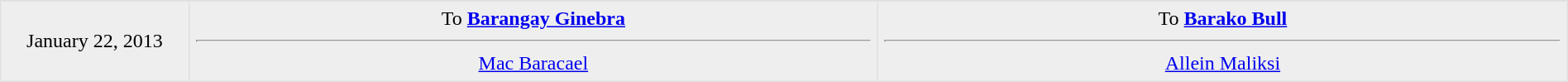<table border=1 style="border-collapse:collapse; text-align: center; width: 100%" bordercolor="#DFDFDF" cellpadding="5">
<tr>
</tr>
<tr bgcolor="eeeeee">
<td style="width:12%">January 22, 2013</td>
<td style="width:44%" valign="top">To <strong><a href='#'>Barangay Ginebra</a></strong><hr><a href='#'>Mac Baracael</a></td>
<td style="width:44%" valign="top">To <strong><a href='#'>Barako Bull</a></strong><hr><a href='#'>Allein Maliksi</a></td>
</tr>
</table>
